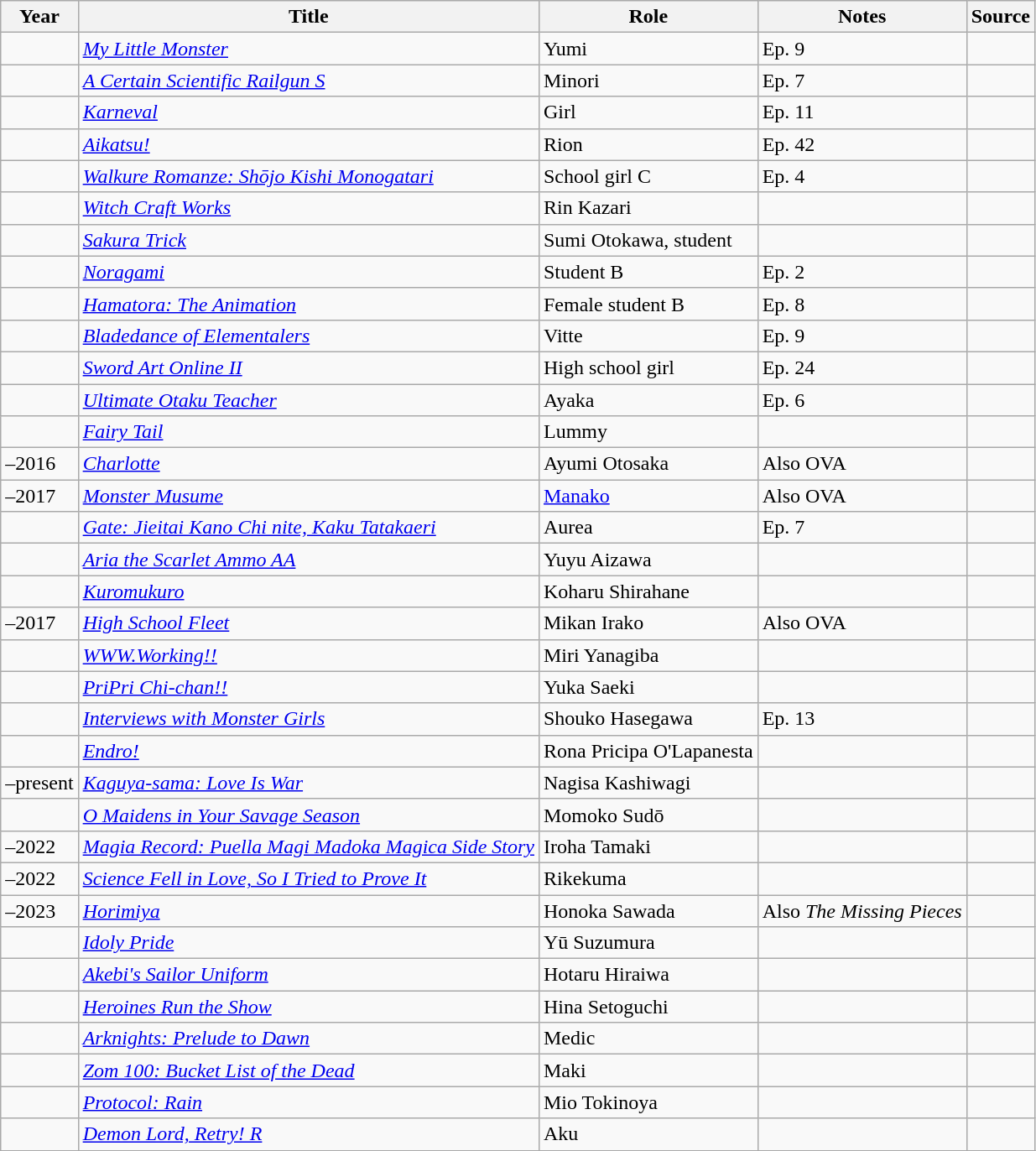<table class="wikitable sortable plainrowheaders">
<tr>
<th>Year</th>
<th>Title</th>
<th>Role</th>
<th class="unsortable">Notes</th>
<th class="unsortable">Source</th>
</tr>
<tr>
<td></td>
<td><em><a href='#'>My Little Monster</a></em></td>
<td>Yumi</td>
<td>Ep. 9</td>
<td></td>
</tr>
<tr>
<td></td>
<td><em><a href='#'>A Certain Scientific Railgun S</a></em></td>
<td>Minori</td>
<td>Ep. 7</td>
<td></td>
</tr>
<tr>
<td></td>
<td><em><a href='#'>Karneval</a></em></td>
<td>Girl</td>
<td>Ep. 11</td>
<td></td>
</tr>
<tr>
<td></td>
<td><em><a href='#'>Aikatsu!</a></em></td>
<td>Rion</td>
<td>Ep. 42</td>
<td></td>
</tr>
<tr>
<td></td>
<td><em><a href='#'>Walkure Romanze: Shōjo Kishi Monogatari</a></em></td>
<td>School girl C</td>
<td>Ep. 4</td>
<td></td>
</tr>
<tr>
<td></td>
<td><em><a href='#'>Witch Craft Works</a></em></td>
<td>Rin Kazari</td>
<td></td>
<td></td>
</tr>
<tr>
<td></td>
<td><em><a href='#'>Sakura Trick</a></em></td>
<td>Sumi Otokawa, student</td>
<td></td>
<td></td>
</tr>
<tr>
<td></td>
<td><em><a href='#'>Noragami</a></em></td>
<td>Student B</td>
<td>Ep. 2</td>
<td></td>
</tr>
<tr>
<td></td>
<td><em><a href='#'>Hamatora: The Animation</a></em></td>
<td>Female student B</td>
<td>Ep. 8</td>
<td></td>
</tr>
<tr>
<td></td>
<td><em><a href='#'>Bladedance of Elementalers</a></em></td>
<td>Vitte</td>
<td>Ep. 9</td>
<td></td>
</tr>
<tr>
<td></td>
<td><em><a href='#'>Sword Art Online II</a></em></td>
<td>High school girl</td>
<td>Ep. 24</td>
<td></td>
</tr>
<tr>
<td></td>
<td><em><a href='#'>Ultimate Otaku Teacher</a></em></td>
<td>Ayaka</td>
<td>Ep. 6</td>
<td></td>
</tr>
<tr>
<td></td>
<td><em><a href='#'>Fairy Tail</a></em></td>
<td>Lummy</td>
<td></td>
<td></td>
</tr>
<tr>
<td>–2016</td>
<td><em><a href='#'>Charlotte</a></em></td>
<td>Ayumi Otosaka</td>
<td>Also OVA</td>
<td></td>
</tr>
<tr>
<td>–2017</td>
<td><em><a href='#'>Monster Musume</a></em></td>
<td><a href='#'>Manako</a></td>
<td>Also OVA</td>
<td></td>
</tr>
<tr>
<td></td>
<td><em><a href='#'>Gate: Jieitai Kano Chi nite, Kaku Tatakaeri</a></em></td>
<td>Aurea</td>
<td>Ep. 7</td>
<td></td>
</tr>
<tr>
<td></td>
<td><em><a href='#'>Aria the Scarlet Ammo AA</a></em></td>
<td>Yuyu Aizawa</td>
<td></td>
<td></td>
</tr>
<tr>
<td></td>
<td><em><a href='#'>Kuromukuro</a></em></td>
<td>Koharu Shirahane</td>
<td></td>
<td></td>
</tr>
<tr>
<td>–2017</td>
<td><em><a href='#'>High School Fleet</a></em></td>
<td>Mikan Irako</td>
<td>Also OVA</td>
<td></td>
</tr>
<tr>
<td></td>
<td><em><a href='#'>WWW.Working!!</a></em></td>
<td>Miri Yanagiba</td>
<td></td>
<td></td>
</tr>
<tr>
<td></td>
<td><em><a href='#'>PriPri Chi-chan!!</a></em></td>
<td>Yuka Saeki</td>
<td></td>
<td></td>
</tr>
<tr>
<td></td>
<td><em><a href='#'>Interviews with Monster Girls</a></em></td>
<td>Shouko Hasegawa</td>
<td>Ep. 13</td>
<td></td>
</tr>
<tr>
<td></td>
<td><em><a href='#'>Endro!</a></em></td>
<td>Rona Pricipa O'Lapanesta</td>
<td></td>
<td></td>
</tr>
<tr>
<td>–present</td>
<td><em><a href='#'>Kaguya-sama: Love Is War</a></em></td>
<td>Nagisa Kashiwagi</td>
<td></td>
<td></td>
</tr>
<tr>
<td></td>
<td><em><a href='#'>O Maidens in Your Savage Season</a></em></td>
<td>Momoko Sudō</td>
<td></td>
<td></td>
</tr>
<tr>
<td>–2022</td>
<td><em><a href='#'>Magia Record: Puella Magi Madoka Magica Side Story</a></em></td>
<td>Iroha Tamaki</td>
<td></td>
<td></td>
</tr>
<tr>
<td>–2022</td>
<td><em><a href='#'>Science Fell in Love, So I Tried to Prove It</a></em></td>
<td>Rikekuma</td>
<td></td>
<td></td>
</tr>
<tr>
<td>–2023</td>
<td><em><a href='#'>Horimiya</a></em></td>
<td>Honoka Sawada</td>
<td>Also <em>The Missing Pieces</em></td>
<td></td>
</tr>
<tr>
<td></td>
<td><em><a href='#'>Idoly Pride</a></em></td>
<td>Yū Suzumura</td>
<td></td>
<td></td>
</tr>
<tr>
<td></td>
<td><em><a href='#'>Akebi's Sailor Uniform</a></em></td>
<td>Hotaru Hiraiwa</td>
<td></td>
<td></td>
</tr>
<tr>
<td></td>
<td><em><a href='#'>Heroines Run the Show</a></em></td>
<td>Hina Setoguchi</td>
<td></td>
<td></td>
</tr>
<tr>
<td></td>
<td><em><a href='#'>Arknights: Prelude to Dawn</a></em></td>
<td>Medic</td>
<td></td>
<td></td>
</tr>
<tr>
<td></td>
<td><em><a href='#'>Zom 100: Bucket List of the Dead</a></em></td>
<td>Maki</td>
<td></td>
<td></td>
</tr>
<tr>
<td></td>
<td><em><a href='#'>Protocol: Rain</a></em></td>
<td>Mio Tokinoya</td>
<td></td>
<td></td>
</tr>
<tr>
<td></td>
<td><em><a href='#'>Demon Lord, Retry! R</a></em></td>
<td>Aku</td>
<td></td>
<td></td>
</tr>
<tr>
</tr>
</table>
